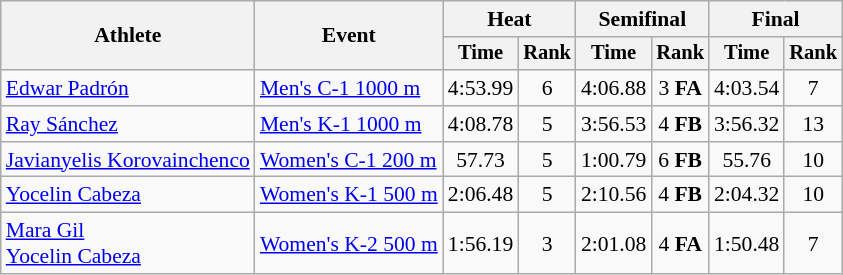<table class=wikitable style=font-size:90%;text-align:center>
<tr>
<th rowspan=2>Athlete</th>
<th rowspan=2>Event</th>
<th colspan=2>Heat</th>
<th colspan=2>Semifinal</th>
<th colspan=2>Final</th>
</tr>
<tr style=font-size:95%>
<th>Time</th>
<th>Rank</th>
<th>Time</th>
<th>Rank</th>
<th>Time</th>
<th>Rank</th>
</tr>
<tr>
<td align=left><a href='#'>Edwar Padrón</a></td>
<td align=left><a href='#'>Men's C-1 1000 m</a></td>
<td>4:53.99</td>
<td>6</td>
<td>4:06.88</td>
<td>3 <strong>FA</strong></td>
<td>4:03.54</td>
<td>7</td>
</tr>
<tr>
<td align=left><a href='#'>Ray Sánchez</a></td>
<td align=left><a href='#'>Men's K-1 1000 m</a></td>
<td>4:08.78</td>
<td>5</td>
<td>3:56.53</td>
<td>4 <strong>FB</strong></td>
<td>3:56.32</td>
<td>13</td>
</tr>
<tr>
<td align=left><a href='#'>Javianyelis Korovainchenco</a></td>
<td align=left><a href='#'>Women's C-1 200 m</a></td>
<td>57.73</td>
<td>5</td>
<td>1:00.79</td>
<td>6 <strong>FB</strong></td>
<td>55.76</td>
<td>10</td>
</tr>
<tr>
<td align=left><a href='#'>Yocelin Cabeza</a></td>
<td align=left><a href='#'>Women's K-1 500 m</a></td>
<td>2:06.48</td>
<td>5</td>
<td>2:10.56</td>
<td>4 <strong>FB</strong></td>
<td>2:04.32</td>
<td>10</td>
</tr>
<tr>
<td align=left><a href='#'>Mara Gil</a><br><a href='#'>Yocelin Cabeza</a></td>
<td align=left><a href='#'>Women's K-2 500 m</a></td>
<td>1:56.19</td>
<td>3</td>
<td>2:01.08</td>
<td>4 <strong>FA</strong></td>
<td>1:50.48</td>
<td>7</td>
</tr>
</table>
